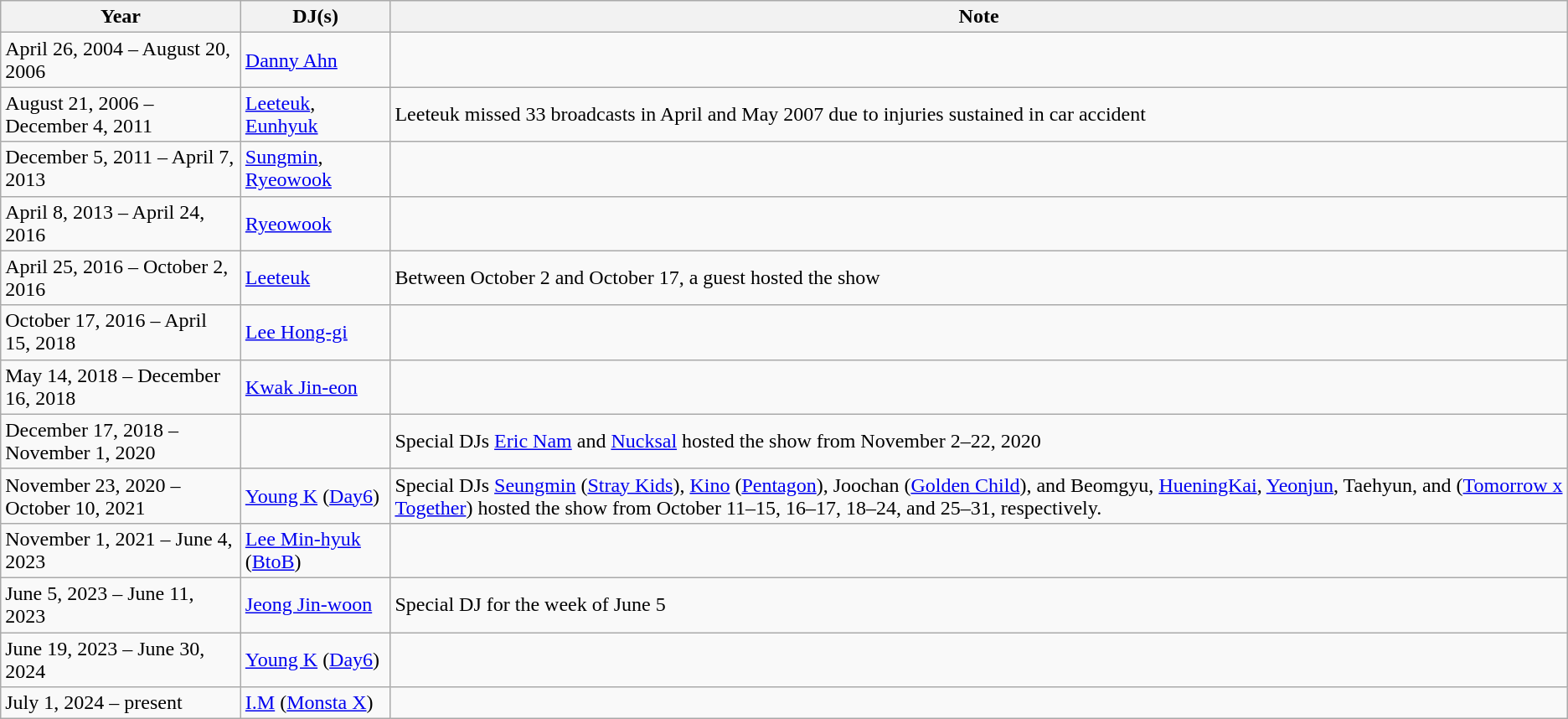<table class="wikitable">
<tr>
<th>Year</th>
<th>DJ(s)</th>
<th>Note</th>
</tr>
<tr>
<td>April 26, 2004 – August 20, 2006</td>
<td><a href='#'>Danny Ahn</a></td>
<td></td>
</tr>
<tr>
<td>August 21, 2006 –  December 4, 2011</td>
<td><a href='#'>Leeteuk</a>, <a href='#'>Eunhyuk</a></td>
<td>Leeteuk missed 33 broadcasts in April and May 2007 due to injuries sustained in car accident</td>
</tr>
<tr>
<td>December 5, 2011 – April 7, 2013</td>
<td><a href='#'>Sungmin</a>, <a href='#'>Ryeowook</a></td>
<td></td>
</tr>
<tr>
<td>April 8, 2013 – April 24, 2016</td>
<td><a href='#'>Ryeowook</a></td>
<td></td>
</tr>
<tr>
<td>April 25, 2016 – October 2, 2016</td>
<td><a href='#'>Leeteuk</a></td>
<td>Between October 2 and October 17, a guest hosted the show</td>
</tr>
<tr>
<td>October 17, 2016 – April 15, 2018</td>
<td><a href='#'>Lee Hong-gi</a></td>
<td></td>
</tr>
<tr>
<td>May 14, 2018 – December 16, 2018</td>
<td><a href='#'>Kwak Jin-eon</a></td>
<td></td>
</tr>
<tr>
<td>December 17, 2018 – November 1, 2020</td>
<td></td>
<td>Special DJs <a href='#'>Eric Nam</a> and <a href='#'>Nucksal</a> hosted the show from November 2–22, 2020</td>
</tr>
<tr>
<td>November 23, 2020 – October 10, 2021</td>
<td><a href='#'>Young K</a> (<a href='#'>Day6</a>)</td>
<td>Special DJs <a href='#'>Seungmin</a> (<a href='#'>Stray Kids</a>), <a href='#'>Kino</a> (<a href='#'>Pentagon</a>), Joochan (<a href='#'>Golden Child</a>), and Beomgyu, <a href='#'>HueningKai</a>, <a href='#'>Yeonjun</a>, Taehyun, and  (<a href='#'>Tomorrow x Together</a>) hosted the show from October 11–15, 16–17, 18–24, and 25–31, respectively.</td>
</tr>
<tr>
<td>November 1, 2021 – June 4, 2023</td>
<td><a href='#'>Lee Min-hyuk</a> (<a href='#'>BtoB</a>)</td>
<td></td>
</tr>
<tr>
<td>June 5, 2023 – June 11, 2023</td>
<td><a href='#'>Jeong Jin-woon</a></td>
<td>Special DJ for the week of June 5</td>
</tr>
<tr>
<td>June 19, 2023 – June 30, 2024</td>
<td><a href='#'>Young K</a> (<a href='#'>Day6</a>)</td>
<td></td>
</tr>
<tr>
<td>July 1, 2024 – present</td>
<td><a href='#'>I.M</a> (<a href='#'>Monsta X</a>)</td>
<td></td>
</tr>
</table>
